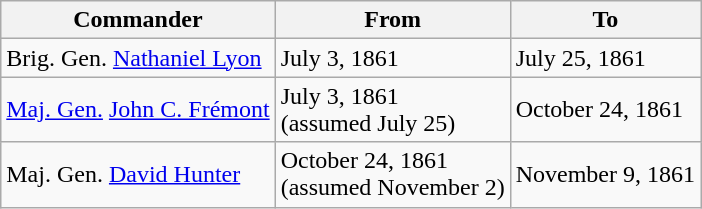<table class="wikitable">
<tr>
<th>Commander</th>
<th>From</th>
<th>To</th>
</tr>
<tr>
<td>Brig. Gen. <a href='#'>Nathaniel Lyon</a></td>
<td>July 3, 1861</td>
<td>July 25, 1861</td>
</tr>
<tr>
<td><a href='#'>Maj. Gen.</a> <a href='#'>John C. Frémont</a></td>
<td>July 3, 1861<br>(assumed July 25)</td>
<td>October 24, 1861</td>
</tr>
<tr>
<td>Maj. Gen. <a href='#'>David Hunter</a></td>
<td>October 24, 1861<br>(assumed November 2)</td>
<td>November 9, 1861</td>
</tr>
</table>
